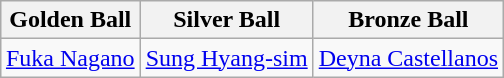<table class=wikitable style="text-align:center; margin:auto">
<tr>
<th>Golden Ball</th>
<th>Silver Ball</th>
<th>Bronze Ball</th>
</tr>
<tr>
<td> <a href='#'>Fuka Nagano</a></td>
<td> <a href='#'>Sung Hyang-sim</a></td>
<td> <a href='#'>Deyna Castellanos</a></td>
</tr>
</table>
